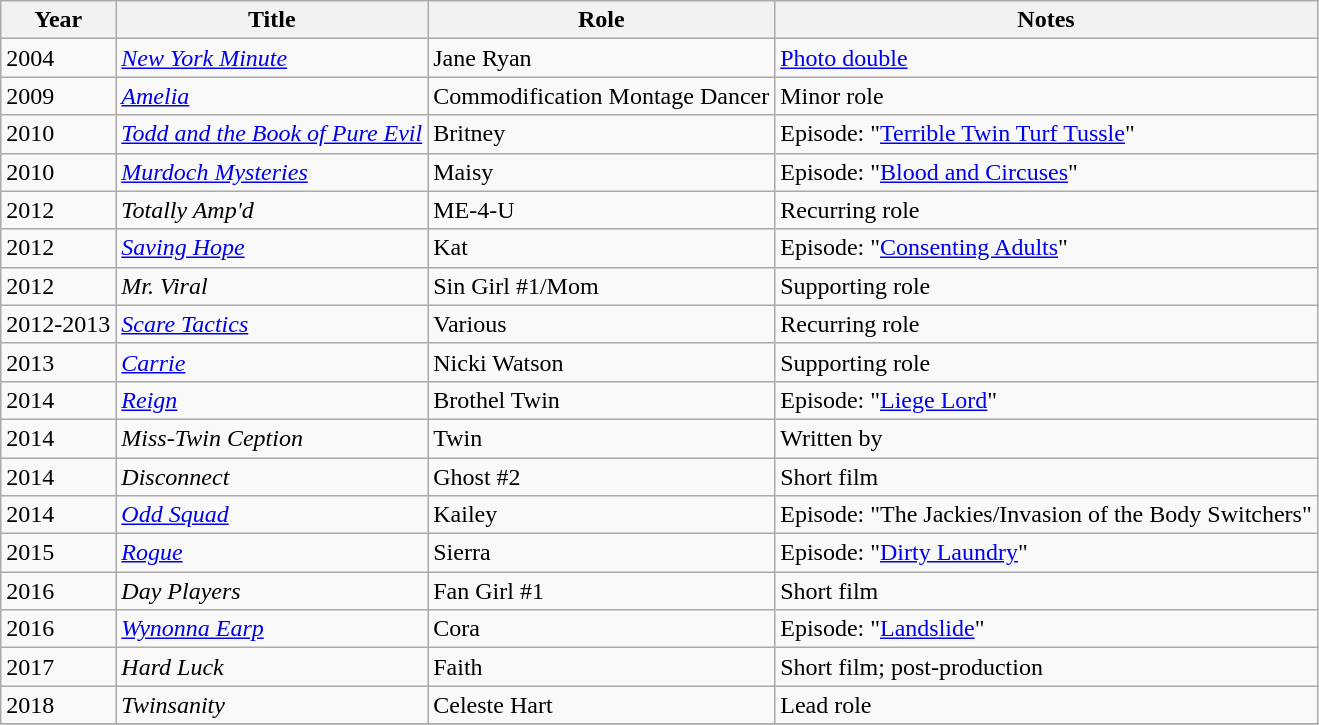<table class="wikitable sortable">
<tr>
<th>Year</th>
<th>Title</th>
<th>Role</th>
<th class="unsortable">Notes</th>
</tr>
<tr>
<td>2004</td>
<td><em><a href='#'>New York Minute</a></em></td>
<td>Jane Ryan</td>
<td><a href='#'>Photo double</a></td>
</tr>
<tr>
<td>2009</td>
<td><em><a href='#'>Amelia</a></em></td>
<td>Commodification Montage Dancer</td>
<td>Minor role</td>
</tr>
<tr>
<td>2010</td>
<td><em><a href='#'>Todd and the Book of Pure Evil</a></em></td>
<td>Britney</td>
<td>Episode: "<a href='#'>Terrible Twin Turf Tussle</a>"</td>
</tr>
<tr>
<td>2010</td>
<td><em><a href='#'>Murdoch Mysteries</a></em></td>
<td>Maisy</td>
<td>Episode: "<a href='#'>Blood and Circuses</a>"</td>
</tr>
<tr>
<td>2012</td>
<td><em>Totally Amp'd</em></td>
<td>ME-4-U</td>
<td>Recurring role</td>
</tr>
<tr>
<td>2012</td>
<td><em><a href='#'>Saving Hope</a></em></td>
<td>Kat</td>
<td>Episode: "<a href='#'>Consenting Adults</a>"</td>
</tr>
<tr>
<td>2012</td>
<td><em>Mr. Viral</em></td>
<td>Sin Girl #1/Mom</td>
<td>Supporting role</td>
</tr>
<tr>
<td>2012-2013</td>
<td><em><a href='#'>Scare Tactics</a></em></td>
<td>Various</td>
<td>Recurring role</td>
</tr>
<tr>
<td>2013</td>
<td><em><a href='#'>Carrie</a></em></td>
<td>Nicki Watson</td>
<td>Supporting role</td>
</tr>
<tr>
<td>2014</td>
<td><em><a href='#'>Reign</a></em></td>
<td>Brothel Twin</td>
<td>Episode: "<a href='#'>Liege Lord</a>"</td>
</tr>
<tr>
<td>2014</td>
<td><em>Miss-Twin Ception</em></td>
<td>Twin</td>
<td>Written by</td>
</tr>
<tr>
<td>2014</td>
<td><em>Disconnect</em></td>
<td>Ghost #2</td>
<td>Short film</td>
</tr>
<tr>
<td>2014</td>
<td><em><a href='#'>Odd Squad</a></em></td>
<td>Kailey</td>
<td>Episode: "The Jackies/Invasion of the Body Switchers"</td>
</tr>
<tr>
<td>2015</td>
<td><em><a href='#'>Rogue</a></em></td>
<td>Sierra</td>
<td>Episode: "<a href='#'>Dirty Laundry</a>"</td>
</tr>
<tr>
<td>2016</td>
<td><em>Day Players</em></td>
<td>Fan Girl #1</td>
<td>Short film</td>
</tr>
<tr>
<td>2016</td>
<td><em><a href='#'>Wynonna Earp</a></em></td>
<td>Cora</td>
<td>Episode: "<a href='#'>Landslide</a>"</td>
</tr>
<tr>
<td>2017</td>
<td><em>Hard Luck</em></td>
<td>Faith</td>
<td>Short film; post-production</td>
</tr>
<tr>
<td>2018</td>
<td><em>Twinsanity</em></td>
<td>Celeste Hart</td>
<td>Lead role</td>
</tr>
<tr>
</tr>
</table>
